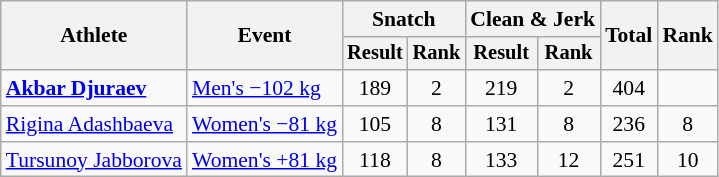<table class="wikitable" style="font-size:90%">
<tr>
<th rowspan="2">Athlete</th>
<th rowspan="2">Event</th>
<th colspan="2">Snatch</th>
<th colspan="2">Clean & Jerk</th>
<th rowspan="2">Total</th>
<th rowspan="2">Rank</th>
</tr>
<tr style="font-size:95%">
<th>Result</th>
<th>Rank</th>
<th>Result</th>
<th>Rank</th>
</tr>
<tr align=center>
<td align=left><strong><a href='#'>Akbar Djuraev</a></strong></td>
<td align=left><a href='#'>Men's −102 kg</a></td>
<td>189</td>
<td>2</td>
<td>219</td>
<td>2</td>
<td>404</td>
<td></td>
</tr>
<tr align=center>
<td align=left><a href='#'>Rigina Adashbaeva</a></td>
<td align=left><a href='#'>Women's −81 kg</a></td>
<td>105</td>
<td>8</td>
<td>131</td>
<td>8</td>
<td>236</td>
<td>8</td>
</tr>
<tr align=center>
<td align=left><a href='#'>Tursunoy Jabborova</a></td>
<td align=left><a href='#'>Women's +81 kg</a></td>
<td>118</td>
<td>8</td>
<td>133</td>
<td>12</td>
<td>251</td>
<td>10</td>
</tr>
</table>
